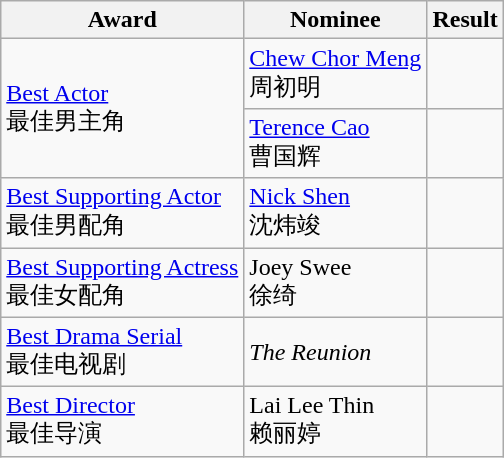<table class="wikitable">
<tr>
<th>Award</th>
<th>Nominee</th>
<th>Result</th>
</tr>
<tr>
<td rowspan="2"><a href='#'>Best Actor</a> <br> 最佳男主角</td>
<td><a href='#'>Chew Chor Meng</a> <br> 周初明</td>
<td></td>
</tr>
<tr>
<td><a href='#'>Terence Cao</a> <br> 曹国辉</td>
<td></td>
</tr>
<tr>
<td><a href='#'>Best Supporting Actor</a> <br> 最佳男配角</td>
<td><a href='#'>Nick Shen</a> <br> 沈炜竣</td>
<td></td>
</tr>
<tr>
<td><a href='#'>Best Supporting Actress</a> <br> 最佳女配角</td>
<td>Joey Swee <br> 徐绮</td>
<td></td>
</tr>
<tr>
<td><a href='#'>Best Drama Serial</a> <br> 最佳电视剧</td>
<td><em>The Reunion</em></td>
<td></td>
</tr>
<tr>
<td><a href='#'>Best Director</a> <br> 最佳导演</td>
<td>Lai Lee Thin <br> 赖丽婷</td>
<td></td>
</tr>
</table>
